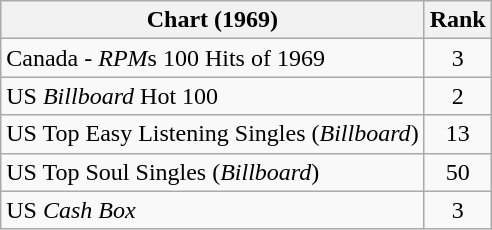<table class="wikitable sortable">
<tr>
<th align="left">Chart (1969)</th>
<th style="text-align:center;">Rank</th>
</tr>
<tr>
<td>Canada - <em>RPM</em>s 100 Hits of 1969</td>
<td style="text-align:center;">3</td>
</tr>
<tr>
<td>US <em>Billboard</em> Hot 100</td>
<td style="text-align:center;">2</td>
</tr>
<tr>
<td>US Top Easy Listening Singles (<em>Billboard</em>)</td>
<td style="text-align:center;">13</td>
</tr>
<tr>
<td>US Top Soul Singles (<em>Billboard</em>)</td>
<td style="text-align:center;">50</td>
</tr>
<tr>
<td>US <em>Cash Box</em></td>
<td style="text-align:center;">3</td>
</tr>
</table>
